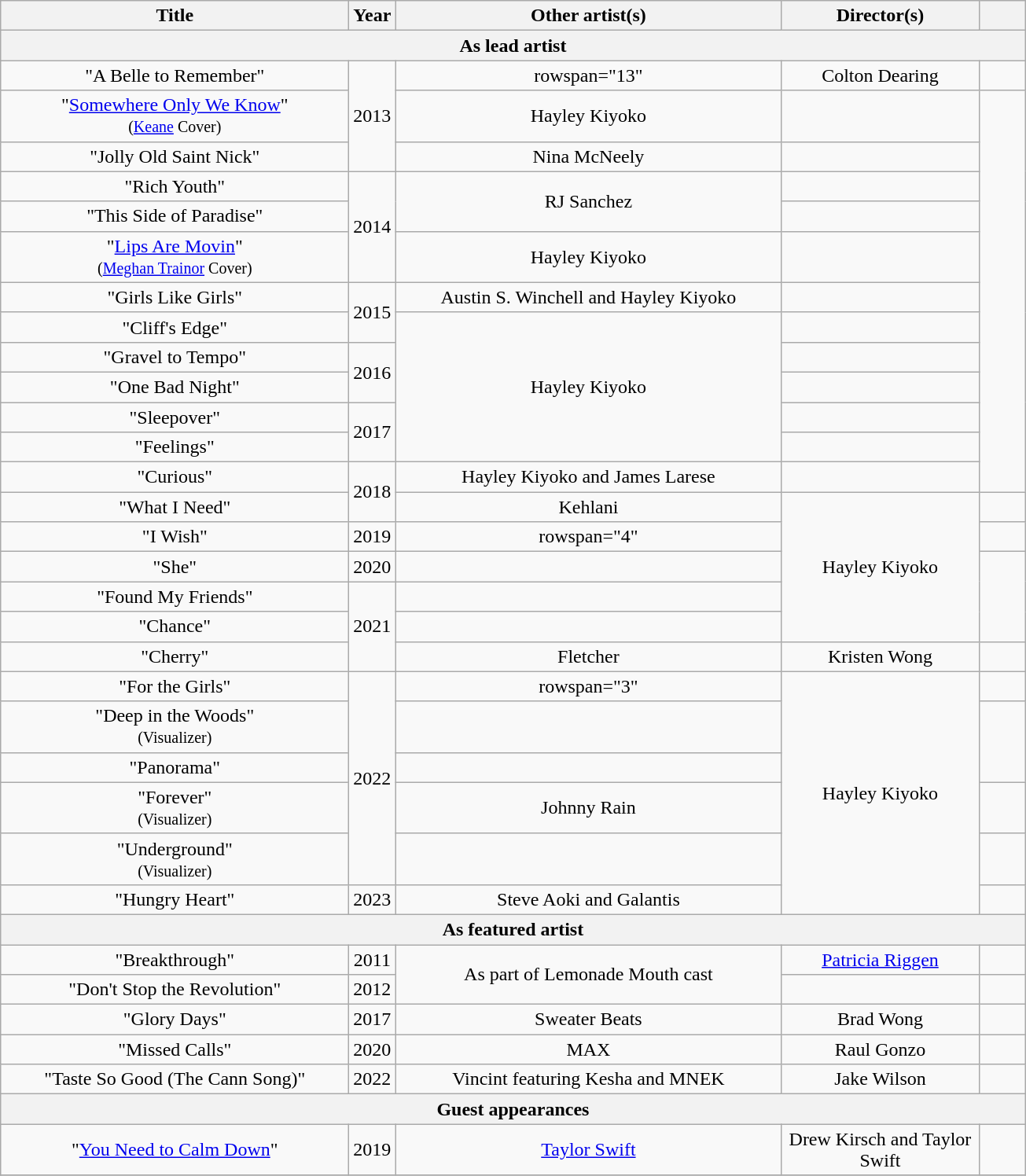<table class="wikitable plainrowheaders" style="text-align:center;">
<tr>
<th scope="col" style="width:18em;">Title</th>
<th scope="col" style="width:1em;">Year</th>
<th scope="col" style="width:20em;">Other artist(s)</th>
<th scope="col" style="width:10em;">Director(s)</th>
<th scope="col" style="width:2em;"></th>
</tr>
<tr>
<th scope="col" colspan="5">As lead artist</th>
</tr>
<tr>
<td scope="row">"A Belle to Remember"</td>
<td rowspan="3">2013</td>
<td>rowspan="13" </td>
<td>Colton Dearing</td>
<td></td>
</tr>
<tr>
<td scope="row">"<a href='#'>Somewhere Only We Know</a>" <br><small>(<a href='#'>Keane</a> Cover)</small></td>
<td>Hayley Kiyoko</td>
<td></td>
</tr>
<tr>
<td scope="row">"Jolly Old Saint Nick"</td>
<td>Nina McNeely</td>
<td></td>
</tr>
<tr>
<td scope="row">"Rich Youth"</td>
<td rowspan="3">2014</td>
<td rowspan="2">RJ Sanchez</td>
<td></td>
</tr>
<tr>
<td scope="row">"This Side of Paradise"</td>
<td></td>
</tr>
<tr>
<td scope="row">"<a href='#'>Lips Are Movin</a>" <br><small>(<a href='#'>Meghan Trainor</a> Cover)</small></td>
<td>Hayley Kiyoko</td>
<td></td>
</tr>
<tr>
<td scope="row">"Girls Like Girls"</td>
<td rowspan="2">2015</td>
<td>Austin S. Winchell and Hayley Kiyoko</td>
<td></td>
</tr>
<tr>
<td scope="row">"Cliff's Edge"</td>
<td rowspan="5">Hayley Kiyoko</td>
<td></td>
</tr>
<tr>
<td scope="row">"Gravel to Tempo"</td>
<td rowspan="2">2016</td>
<td></td>
</tr>
<tr>
<td scope="row">"One Bad Night"</td>
<td></td>
</tr>
<tr>
<td scope="row">"Sleepover"</td>
<td rowspan="2">2017</td>
<td></td>
</tr>
<tr>
<td scope="row">"Feelings"</td>
<td></td>
</tr>
<tr>
<td scope="row">"Curious"</td>
<td rowspan="2">2018</td>
<td>Hayley Kiyoko and James Larese</td>
<td></td>
</tr>
<tr>
<td scope="row">"What I Need"</td>
<td>Kehlani</td>
<td rowspan="5">Hayley Kiyoko</td>
<td></td>
</tr>
<tr>
<td scope="row">"I Wish"</td>
<td>2019</td>
<td>rowspan="4" </td>
<td></td>
</tr>
<tr>
<td scope="row">"She"</td>
<td>2020</td>
<td></td>
</tr>
<tr>
<td scope="row">"Found My Friends"</td>
<td rowspan="3">2021</td>
<td></td>
</tr>
<tr>
<td scope="row">"Chance"</td>
<td></td>
</tr>
<tr>
<td scope="row">"Cherry"</td>
<td>Fletcher</td>
<td>Kristen Wong</td>
<td></td>
</tr>
<tr>
<td scope="row">"For the Girls"</td>
<td rowspan="5">2022</td>
<td>rowspan="3" </td>
<td rowspan="6">Hayley Kiyoko</td>
<td></td>
</tr>
<tr>
<td scope="row">"Deep in the Woods" <br><small>(Visualizer)</small></td>
<td></td>
</tr>
<tr>
<td scope="row">"Panorama"</td>
<td></td>
</tr>
<tr>
<td scope="row">"Forever" <br><small>(Visualizer)</small></td>
<td>Johnny Rain</td>
<td></td>
</tr>
<tr>
<td scope="row">"Underground" <br><small>(Visualizer)</small></td>
<td></td>
<td></td>
</tr>
<tr>
<td scope="row">"Hungry Heart"</td>
<td>2023</td>
<td>Steve Aoki and Galantis</td>
<td></td>
</tr>
<tr>
<th scope="col" colspan="5">As featured artist</th>
</tr>
<tr>
<td scope="row">"Breakthrough"</td>
<td>2011</td>
<td rowspan="2">As part of Lemonade Mouth cast</td>
<td><a href='#'>Patricia Riggen</a></td>
<td></td>
</tr>
<tr>
<td scope="row">"Don't Stop the Revolution"</td>
<td>2012</td>
<td></td>
<td></td>
</tr>
<tr>
<td scope="row">"Glory Days"</td>
<td>2017</td>
<td>Sweater Beats</td>
<td>Brad Wong</td>
<td></td>
</tr>
<tr>
<td scope="row">"Missed Calls"</td>
<td>2020</td>
<td>MAX</td>
<td>Raul Gonzo</td>
<td></td>
</tr>
<tr>
<td scope="row">"Taste So Good (The Cann Song)"</td>
<td>2022</td>
<td>Vincint featuring Kesha and MNEK</td>
<td>Jake Wilson</td>
<td></td>
</tr>
<tr>
<th scope="col" colspan="5">Guest appearances</th>
</tr>
<tr>
<td scope="row">"<a href='#'>You Need to Calm Down</a>"</td>
<td>2019</td>
<td><a href='#'>Taylor Swift</a></td>
<td>Drew Kirsch and Taylor Swift</td>
<td></td>
</tr>
<tr>
</tr>
</table>
